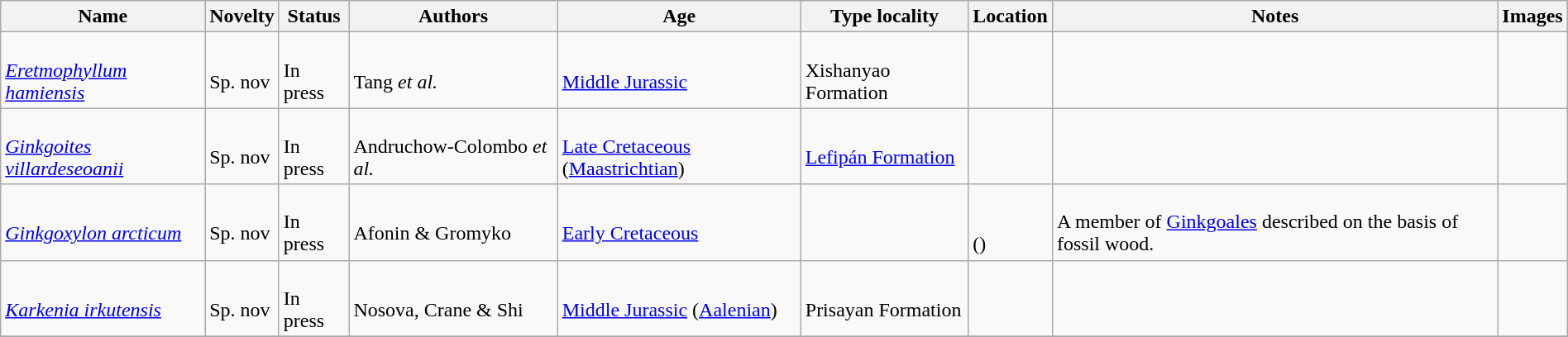<table class="wikitable sortable" align="center" width="100%">
<tr>
<th>Name</th>
<th>Novelty</th>
<th>Status</th>
<th>Authors</th>
<th>Age</th>
<th>Type locality</th>
<th>Location</th>
<th>Notes</th>
<th>Images</th>
</tr>
<tr>
<td><br><em><a href='#'>Eretmophyllum hamiensis</a></em></td>
<td><br>Sp. nov</td>
<td><br>In press</td>
<td><br>Tang <em>et al.</em></td>
<td><br><a href='#'>Middle Jurassic</a></td>
<td><br>Xishanyao Formation</td>
<td><br></td>
<td></td>
<td></td>
</tr>
<tr>
<td><br><em><a href='#'>Ginkgoites villardeseoanii</a></em></td>
<td><br>Sp. nov</td>
<td><br>In press</td>
<td><br>Andruchow-Colombo <em>et al.</em></td>
<td><br><a href='#'>Late Cretaceous</a> (<a href='#'>Maastrichtian</a>)</td>
<td><br><a href='#'>Lefipán Formation</a></td>
<td><br></td>
<td></td>
<td></td>
</tr>
<tr>
<td><br><em><a href='#'>Ginkgoxylon arcticum</a></em></td>
<td><br>Sp. nov</td>
<td><br>In press</td>
<td><br>Afonin & Gromyko</td>
<td><br><a href='#'>Early Cretaceous</a></td>
<td></td>
<td><br><br>()</td>
<td><br>A member of <a href='#'>Ginkgoales</a> described on the basis of fossil wood.</td>
<td></td>
</tr>
<tr>
<td><br><em><a href='#'>Karkenia irkutensis</a></em></td>
<td><br>Sp. nov</td>
<td><br>In press</td>
<td><br>Nosova, Crane & Shi</td>
<td><br><a href='#'>Middle Jurassic</a> (<a href='#'>Aalenian</a>)</td>
<td><br>Prisayan Formation</td>
<td><br></td>
<td></td>
<td></td>
</tr>
<tr>
</tr>
</table>
